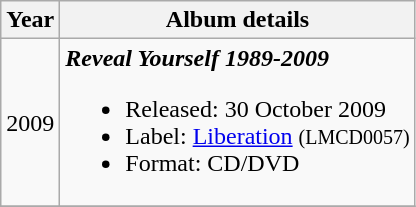<table class="wikitable" border="1">
<tr>
<th>Year</th>
<th>Album details</th>
</tr>
<tr>
<td>2009</td>
<td><strong><em>Reveal Yourself 1989-2009</em></strong><br><ul><li>Released: 30 October 2009</li><li>Label: <a href='#'>Liberation</a> <small>(LMCD0057)</small></li><li>Format: CD/DVD</li></ul></td>
</tr>
<tr>
</tr>
</table>
